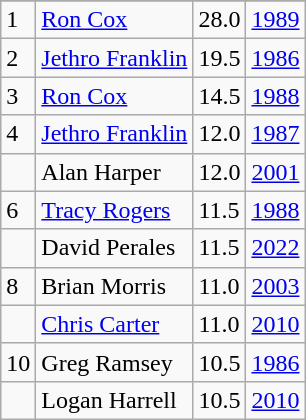<table class="wikitable">
<tr>
</tr>
<tr>
<td>1</td>
<td><a href='#'>Ron Cox</a></td>
<td>28.0</td>
<td><a href='#'>1989</a></td>
</tr>
<tr>
<td>2</td>
<td><a href='#'>Jethro Franklin</a></td>
<td>19.5</td>
<td><a href='#'>1986</a></td>
</tr>
<tr>
<td>3</td>
<td><a href='#'>Ron Cox</a></td>
<td>14.5</td>
<td><a href='#'>1988</a></td>
</tr>
<tr>
<td>4</td>
<td><a href='#'>Jethro Franklin</a></td>
<td>12.0</td>
<td><a href='#'>1987</a></td>
</tr>
<tr>
<td></td>
<td>Alan Harper</td>
<td>12.0</td>
<td><a href='#'>2001</a></td>
</tr>
<tr>
<td>6</td>
<td><a href='#'>Tracy Rogers</a></td>
<td>11.5</td>
<td><a href='#'>1988</a></td>
</tr>
<tr>
<td></td>
<td>David Perales</td>
<td>11.5</td>
<td><a href='#'>2022</a></td>
</tr>
<tr>
<td>8</td>
<td>Brian Morris</td>
<td>11.0</td>
<td><a href='#'>2003</a></td>
</tr>
<tr>
<td></td>
<td><a href='#'>Chris Carter</a></td>
<td>11.0</td>
<td><a href='#'>2010</a></td>
</tr>
<tr>
<td>10</td>
<td>Greg Ramsey</td>
<td>10.5</td>
<td><a href='#'>1986</a></td>
</tr>
<tr>
<td></td>
<td>Logan Harrell</td>
<td>10.5</td>
<td><a href='#'>2010</a></td>
</tr>
</table>
